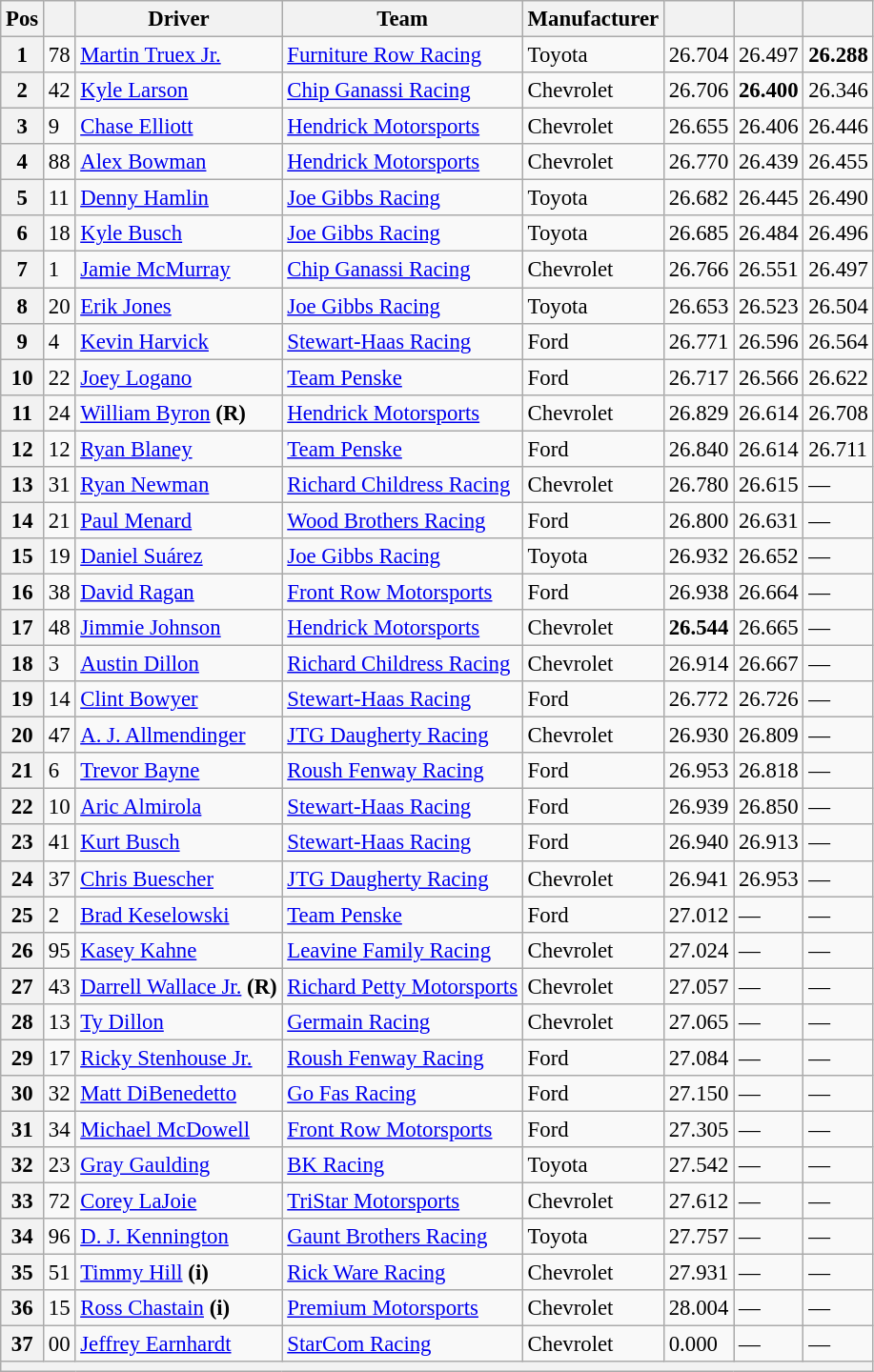<table class="wikitable" style="font-size:95%">
<tr>
<th>Pos</th>
<th></th>
<th>Driver</th>
<th>Team</th>
<th>Manufacturer</th>
<th></th>
<th></th>
<th></th>
</tr>
<tr>
<th>1</th>
<td>78</td>
<td><a href='#'>Martin Truex Jr.</a></td>
<td><a href='#'>Furniture Row Racing</a></td>
<td>Toyota</td>
<td>26.704</td>
<td>26.497</td>
<td><strong>26.288</strong></td>
</tr>
<tr>
<th>2</th>
<td>42</td>
<td><a href='#'>Kyle Larson</a></td>
<td><a href='#'>Chip Ganassi Racing</a></td>
<td>Chevrolet</td>
<td>26.706</td>
<td><strong>26.400</strong></td>
<td>26.346</td>
</tr>
<tr>
<th>3</th>
<td>9</td>
<td><a href='#'>Chase Elliott</a></td>
<td><a href='#'>Hendrick Motorsports</a></td>
<td>Chevrolet</td>
<td>26.655</td>
<td>26.406</td>
<td>26.446</td>
</tr>
<tr>
<th>4</th>
<td>88</td>
<td><a href='#'>Alex Bowman</a></td>
<td><a href='#'>Hendrick Motorsports</a></td>
<td>Chevrolet</td>
<td>26.770</td>
<td>26.439</td>
<td>26.455</td>
</tr>
<tr>
<th>5</th>
<td>11</td>
<td><a href='#'>Denny Hamlin</a></td>
<td><a href='#'>Joe Gibbs Racing</a></td>
<td>Toyota</td>
<td>26.682</td>
<td>26.445</td>
<td>26.490</td>
</tr>
<tr>
<th>6</th>
<td>18</td>
<td><a href='#'>Kyle Busch</a></td>
<td><a href='#'>Joe Gibbs Racing</a></td>
<td>Toyota</td>
<td>26.685</td>
<td>26.484</td>
<td>26.496</td>
</tr>
<tr>
<th>7</th>
<td>1</td>
<td><a href='#'>Jamie McMurray</a></td>
<td><a href='#'>Chip Ganassi Racing</a></td>
<td>Chevrolet</td>
<td>26.766</td>
<td>26.551</td>
<td>26.497</td>
</tr>
<tr>
<th>8</th>
<td>20</td>
<td><a href='#'>Erik Jones</a></td>
<td><a href='#'>Joe Gibbs Racing</a></td>
<td>Toyota</td>
<td>26.653</td>
<td>26.523</td>
<td>26.504</td>
</tr>
<tr>
<th>9</th>
<td>4</td>
<td><a href='#'>Kevin Harvick</a></td>
<td><a href='#'>Stewart-Haas Racing</a></td>
<td>Ford</td>
<td>26.771</td>
<td>26.596</td>
<td>26.564</td>
</tr>
<tr>
<th>10</th>
<td>22</td>
<td><a href='#'>Joey Logano</a></td>
<td><a href='#'>Team Penske</a></td>
<td>Ford</td>
<td>26.717</td>
<td>26.566</td>
<td>26.622</td>
</tr>
<tr>
<th>11</th>
<td>24</td>
<td><a href='#'>William Byron</a> <strong>(R)</strong></td>
<td><a href='#'>Hendrick Motorsports</a></td>
<td>Chevrolet</td>
<td>26.829</td>
<td>26.614</td>
<td>26.708</td>
</tr>
<tr>
<th>12</th>
<td>12</td>
<td><a href='#'>Ryan Blaney</a></td>
<td><a href='#'>Team Penske</a></td>
<td>Ford</td>
<td>26.840</td>
<td>26.614</td>
<td>26.711</td>
</tr>
<tr>
<th>13</th>
<td>31</td>
<td><a href='#'>Ryan Newman</a></td>
<td><a href='#'>Richard Childress Racing</a></td>
<td>Chevrolet</td>
<td>26.780</td>
<td>26.615</td>
<td>—</td>
</tr>
<tr>
<th>14</th>
<td>21</td>
<td><a href='#'>Paul Menard</a></td>
<td><a href='#'>Wood Brothers Racing</a></td>
<td>Ford</td>
<td>26.800</td>
<td>26.631</td>
<td>—</td>
</tr>
<tr>
<th>15</th>
<td>19</td>
<td><a href='#'>Daniel Suárez</a></td>
<td><a href='#'>Joe Gibbs Racing</a></td>
<td>Toyota</td>
<td>26.932</td>
<td>26.652</td>
<td>—</td>
</tr>
<tr>
<th>16</th>
<td>38</td>
<td><a href='#'>David Ragan</a></td>
<td><a href='#'>Front Row Motorsports</a></td>
<td>Ford</td>
<td>26.938</td>
<td>26.664</td>
<td>—</td>
</tr>
<tr>
<th>17</th>
<td>48</td>
<td><a href='#'>Jimmie Johnson</a></td>
<td><a href='#'>Hendrick Motorsports</a></td>
<td>Chevrolet</td>
<td><strong>26.544</strong></td>
<td>26.665</td>
<td>—</td>
</tr>
<tr>
<th>18</th>
<td>3</td>
<td><a href='#'>Austin Dillon</a></td>
<td><a href='#'>Richard Childress Racing</a></td>
<td>Chevrolet</td>
<td>26.914</td>
<td>26.667</td>
<td>—</td>
</tr>
<tr>
<th>19</th>
<td>14</td>
<td><a href='#'>Clint Bowyer</a></td>
<td><a href='#'>Stewart-Haas Racing</a></td>
<td>Ford</td>
<td>26.772</td>
<td>26.726</td>
<td>—</td>
</tr>
<tr>
<th>20</th>
<td>47</td>
<td><a href='#'>A. J. Allmendinger</a></td>
<td><a href='#'>JTG Daugherty Racing</a></td>
<td>Chevrolet</td>
<td>26.930</td>
<td>26.809</td>
<td>—</td>
</tr>
<tr>
<th>21</th>
<td>6</td>
<td><a href='#'>Trevor Bayne</a></td>
<td><a href='#'>Roush Fenway Racing</a></td>
<td>Ford</td>
<td>26.953</td>
<td>26.818</td>
<td>—</td>
</tr>
<tr>
<th>22</th>
<td>10</td>
<td><a href='#'>Aric Almirola</a></td>
<td><a href='#'>Stewart-Haas Racing</a></td>
<td>Ford</td>
<td>26.939</td>
<td>26.850</td>
<td>—</td>
</tr>
<tr>
<th>23</th>
<td>41</td>
<td><a href='#'>Kurt Busch</a></td>
<td><a href='#'>Stewart-Haas Racing</a></td>
<td>Ford</td>
<td>26.940</td>
<td>26.913</td>
<td>—</td>
</tr>
<tr>
<th>24</th>
<td>37</td>
<td><a href='#'>Chris Buescher</a></td>
<td><a href='#'>JTG Daugherty Racing</a></td>
<td>Chevrolet</td>
<td>26.941</td>
<td>26.953</td>
<td>—</td>
</tr>
<tr>
<th>25</th>
<td>2</td>
<td><a href='#'>Brad Keselowski</a></td>
<td><a href='#'>Team Penske</a></td>
<td>Ford</td>
<td>27.012</td>
<td>—</td>
<td>—</td>
</tr>
<tr>
<th>26</th>
<td>95</td>
<td><a href='#'>Kasey Kahne</a></td>
<td><a href='#'>Leavine Family Racing</a></td>
<td>Chevrolet</td>
<td>27.024</td>
<td>—</td>
<td>—</td>
</tr>
<tr>
<th>27</th>
<td>43</td>
<td><a href='#'>Darrell Wallace Jr.</a> <strong>(R)</strong></td>
<td><a href='#'>Richard Petty Motorsports</a></td>
<td>Chevrolet</td>
<td>27.057</td>
<td>—</td>
<td>—</td>
</tr>
<tr>
<th>28</th>
<td>13</td>
<td><a href='#'>Ty Dillon</a></td>
<td><a href='#'>Germain Racing</a></td>
<td>Chevrolet</td>
<td>27.065</td>
<td>—</td>
<td>—</td>
</tr>
<tr>
<th>29</th>
<td>17</td>
<td><a href='#'>Ricky Stenhouse Jr.</a></td>
<td><a href='#'>Roush Fenway Racing</a></td>
<td>Ford</td>
<td>27.084</td>
<td>—</td>
<td>—</td>
</tr>
<tr>
<th>30</th>
<td>32</td>
<td><a href='#'>Matt DiBenedetto</a></td>
<td><a href='#'>Go Fas Racing</a></td>
<td>Ford</td>
<td>27.150</td>
<td>—</td>
<td>—</td>
</tr>
<tr>
<th>31</th>
<td>34</td>
<td><a href='#'>Michael McDowell</a></td>
<td><a href='#'>Front Row Motorsports</a></td>
<td>Ford</td>
<td>27.305</td>
<td>—</td>
<td>—</td>
</tr>
<tr>
<th>32</th>
<td>23</td>
<td><a href='#'>Gray Gaulding</a></td>
<td><a href='#'>BK Racing</a></td>
<td>Toyota</td>
<td>27.542</td>
<td>—</td>
<td>—</td>
</tr>
<tr>
<th>33</th>
<td>72</td>
<td><a href='#'>Corey LaJoie</a></td>
<td><a href='#'>TriStar Motorsports</a></td>
<td>Chevrolet</td>
<td>27.612</td>
<td>—</td>
<td>—</td>
</tr>
<tr>
<th>34</th>
<td>96</td>
<td><a href='#'>D. J. Kennington</a></td>
<td><a href='#'>Gaunt Brothers Racing</a></td>
<td>Toyota</td>
<td>27.757</td>
<td>—</td>
<td>—</td>
</tr>
<tr>
<th>35</th>
<td>51</td>
<td><a href='#'>Timmy Hill</a> <strong>(i)</strong></td>
<td><a href='#'>Rick Ware Racing</a></td>
<td>Chevrolet</td>
<td>27.931</td>
<td>—</td>
<td>—</td>
</tr>
<tr>
<th>36</th>
<td>15</td>
<td><a href='#'>Ross Chastain</a> <strong>(i)</strong></td>
<td><a href='#'>Premium Motorsports</a></td>
<td>Chevrolet</td>
<td>28.004</td>
<td>—</td>
<td>—</td>
</tr>
<tr>
<th>37</th>
<td>00</td>
<td><a href='#'>Jeffrey Earnhardt</a></td>
<td><a href='#'>StarCom Racing</a></td>
<td>Chevrolet</td>
<td>0.000</td>
<td>—</td>
<td>—</td>
</tr>
<tr>
<th colspan="8"></th>
</tr>
</table>
